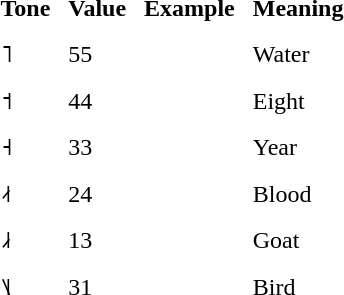<table align=center=1 cellpadding="5">
<tr>
<th>Tone</th>
<th>Value</th>
<th>Example</th>
<th>Meaning</th>
</tr>
<tr>
<td>˥</td>
<td>55</td>
<td></td>
<td>Water</td>
</tr>
<tr>
<td>˦</td>
<td>44</td>
<td></td>
<td>Eight</td>
</tr>
<tr>
<td>˧</td>
<td>33</td>
<td></td>
<td>Year</td>
</tr>
<tr>
<td>˨˦</td>
<td>24</td>
<td></td>
<td>Blood</td>
</tr>
<tr>
<td>˩˧</td>
<td>13</td>
<td></td>
<td>Goat</td>
</tr>
<tr>
<td>˥˩</td>
<td>31</td>
<td></td>
<td>Bird</td>
</tr>
</table>
